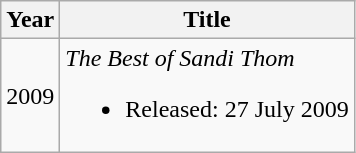<table class="wikitable">
<tr>
<th>Year</th>
<th>Title</th>
</tr>
<tr>
<td>2009</td>
<td><em>The Best of Sandi Thom</em><br><ul><li>Released: 27 July 2009</li></ul></td>
</tr>
</table>
